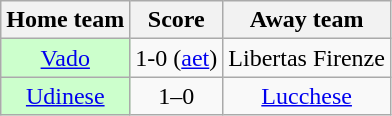<table class="wikitable" style="text-align: center">
<tr>
<th>Home team</th>
<th>Score</th>
<th>Away team</th>
</tr>
<tr>
<td bgcolor="ccffcc"><a href='#'>Vado</a></td>
<td>1-0 (<a href='#'>aet</a>)</td>
<td>Libertas Firenze</td>
</tr>
<tr>
<td bgcolor="ccffcc"><a href='#'>Udinese</a></td>
<td>1–0</td>
<td><a href='#'>Lucchese</a></td>
</tr>
</table>
